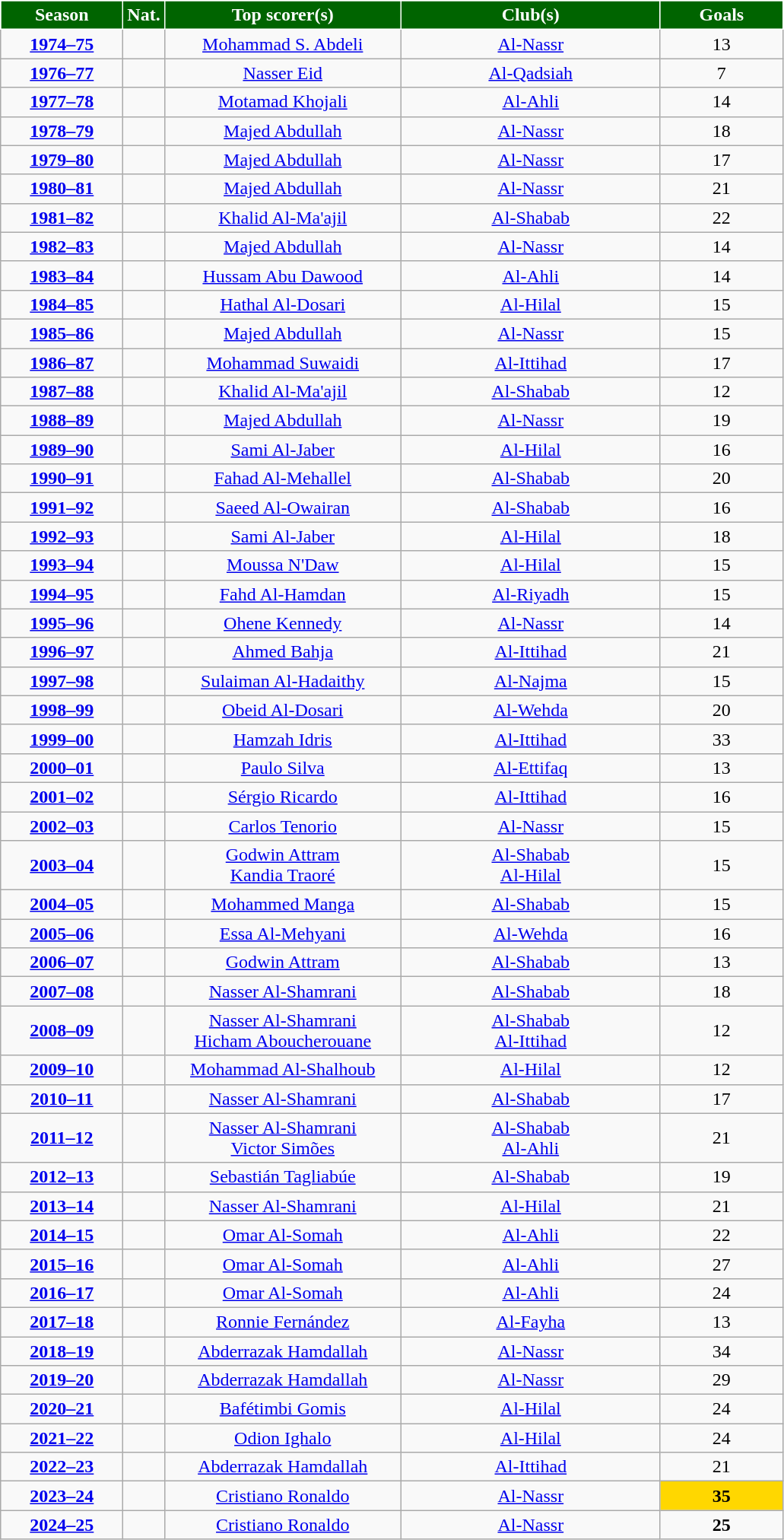<table class="wikitable sortable" style="text-align:center;">
<tr>
<td style="width:100px; background:darkgreen; color:white; border:1px solid white;"><strong>Season</strong></td>
<td style="width:20px; background:darkgreen; color:white; border:1px solid white;"><strong>Nat.</strong></td>
<td style="width:200px; background:darkgreen; color:white; border:1px solid white;"><strong>Top scorer(s)</strong></td>
<td style="width:220px; background:darkgreen; color:white; border:1px solid white;"><strong>Club(s)</strong></td>
<td style="width:100px; background:darkgreen; color:white; border:1px solid white;"><strong>Goals</strong></td>
</tr>
<tr>
<td><strong><a href='#'>1974–75</a></strong></td>
<td></td>
<td><a href='#'>Mohammad S. Abdeli</a></td>
<td><a href='#'>Al-Nassr</a></td>
<td>13</td>
</tr>
<tr>
<td><strong><a href='#'>1976–77</a></strong></td>
<td></td>
<td><a href='#'>Nasser Eid</a></td>
<td><a href='#'>Al-Qadsiah</a></td>
<td>7</td>
</tr>
<tr>
<td><strong><a href='#'>1977–78</a></strong></td>
<td></td>
<td><a href='#'>Motamad Khojali</a></td>
<td><a href='#'>Al-Ahli</a></td>
<td>14</td>
</tr>
<tr>
<td><strong><a href='#'>1978–79</a></strong></td>
<td></td>
<td><a href='#'>Majed Abdullah</a></td>
<td><a href='#'>Al-Nassr</a></td>
<td>18</td>
</tr>
<tr>
<td><strong><a href='#'>1979–80</a></strong></td>
<td></td>
<td><a href='#'>Majed Abdullah</a></td>
<td><a href='#'>Al-Nassr</a></td>
<td>17</td>
</tr>
<tr>
<td><strong><a href='#'>1980–81</a></strong></td>
<td></td>
<td><a href='#'>Majed Abdullah</a></td>
<td><a href='#'>Al-Nassr</a></td>
<td>21</td>
</tr>
<tr>
<td><strong><a href='#'>1981–82</a></strong></td>
<td></td>
<td><a href='#'>Khalid Al-Ma'ajil</a></td>
<td><a href='#'>Al-Shabab</a></td>
<td>22</td>
</tr>
<tr>
<td><strong><a href='#'>1982–83</a></strong></td>
<td></td>
<td><a href='#'>Majed Abdullah</a></td>
<td><a href='#'>Al-Nassr</a></td>
<td>14</td>
</tr>
<tr>
<td><strong><a href='#'>1983–84</a></strong></td>
<td></td>
<td><a href='#'>Hussam Abu Dawood</a></td>
<td><a href='#'>Al-Ahli</a></td>
<td>14</td>
</tr>
<tr>
<td><strong><a href='#'>1984–85</a></strong></td>
<td></td>
<td><a href='#'>Hathal Al-Dosari</a></td>
<td><a href='#'>Al-Hilal</a></td>
<td>15</td>
</tr>
<tr>
<td><strong><a href='#'>1985–86</a></strong></td>
<td></td>
<td><a href='#'>Majed Abdullah</a></td>
<td><a href='#'>Al-Nassr</a></td>
<td>15</td>
</tr>
<tr>
<td><strong><a href='#'>1986–87</a></strong></td>
<td></td>
<td><a href='#'>Mohammad Suwaidi</a></td>
<td><a href='#'>Al-Ittihad</a></td>
<td>17</td>
</tr>
<tr>
<td><strong><a href='#'>1987–88</a></strong></td>
<td></td>
<td><a href='#'>Khalid Al-Ma'ajil</a></td>
<td><a href='#'>Al-Shabab</a></td>
<td>12</td>
</tr>
<tr>
<td><strong><a href='#'>1988–89</a></strong></td>
<td></td>
<td><a href='#'>Majed Abdullah</a></td>
<td><a href='#'>Al-Nassr</a></td>
<td>19</td>
</tr>
<tr>
<td><strong><a href='#'>1989–90</a></strong></td>
<td></td>
<td><a href='#'>Sami Al-Jaber</a></td>
<td><a href='#'>Al-Hilal</a></td>
<td>16</td>
</tr>
<tr>
<td><strong><a href='#'>1990–91</a></strong></td>
<td></td>
<td><a href='#'>Fahad Al-Mehallel</a></td>
<td><a href='#'>Al-Shabab</a></td>
<td>20</td>
</tr>
<tr>
<td><strong><a href='#'>1991–92</a></strong></td>
<td></td>
<td><a href='#'>Saeed Al-Owairan</a></td>
<td><a href='#'>Al-Shabab</a></td>
<td>16</td>
</tr>
<tr>
<td><strong><a href='#'>1992–93</a></strong></td>
<td></td>
<td><a href='#'>Sami Al-Jaber</a></td>
<td><a href='#'>Al-Hilal</a></td>
<td>18</td>
</tr>
<tr>
<td><strong><a href='#'>1993–94</a></strong></td>
<td></td>
<td><a href='#'>Moussa N'Daw</a></td>
<td><a href='#'>Al-Hilal</a></td>
<td>15</td>
</tr>
<tr>
<td><strong><a href='#'>1994–95</a></strong></td>
<td></td>
<td><a href='#'>Fahd Al-Hamdan</a></td>
<td><a href='#'>Al-Riyadh</a></td>
<td>15</td>
</tr>
<tr>
<td><strong><a href='#'>1995–96</a></strong></td>
<td></td>
<td><a href='#'>Ohene Kennedy</a></td>
<td><a href='#'>Al-Nassr</a></td>
<td>14</td>
</tr>
<tr>
<td><strong><a href='#'>1996–97</a></strong></td>
<td></td>
<td><a href='#'>Ahmed Bahja</a></td>
<td><a href='#'>Al-Ittihad</a></td>
<td>21</td>
</tr>
<tr>
<td><strong><a href='#'>1997–98</a></strong></td>
<td></td>
<td><a href='#'>Sulaiman Al-Hadaithy</a></td>
<td><a href='#'>Al-Najma</a></td>
<td>15</td>
</tr>
<tr>
<td><strong><a href='#'>1998–99</a></strong></td>
<td></td>
<td><a href='#'>Obeid Al-Dosari</a></td>
<td><a href='#'>Al-Wehda</a></td>
<td>20</td>
</tr>
<tr>
<td><strong><a href='#'>1999–00</a></strong></td>
<td></td>
<td><a href='#'>Hamzah Idris</a></td>
<td><a href='#'>Al-Ittihad</a></td>
<td>33</td>
</tr>
<tr>
<td><strong><a href='#'>2000–01</a></strong></td>
<td></td>
<td><a href='#'>Paulo Silva</a></td>
<td><a href='#'>Al-Ettifaq</a></td>
<td>13</td>
</tr>
<tr>
<td><strong><a href='#'>2001–02</a></strong></td>
<td></td>
<td><a href='#'>Sérgio Ricardo</a></td>
<td><a href='#'>Al-Ittihad</a></td>
<td>16</td>
</tr>
<tr>
<td><strong><a href='#'>2002–03</a></strong></td>
<td></td>
<td><a href='#'>Carlos Tenorio</a></td>
<td><a href='#'>Al-Nassr</a></td>
<td>15</td>
</tr>
<tr>
<td><strong><a href='#'>2003–04</a></strong></td>
<td> <br> </td>
<td><a href='#'>Godwin Attram</a> <br> <a href='#'>Kandia Traoré</a></td>
<td><a href='#'>Al-Shabab</a> <br> <a href='#'>Al-Hilal</a></td>
<td>15</td>
</tr>
<tr>
<td><strong><a href='#'>2004–05</a></strong></td>
<td></td>
<td><a href='#'>Mohammed Manga</a></td>
<td><a href='#'>Al-Shabab</a></td>
<td>15</td>
</tr>
<tr>
<td><strong><a href='#'>2005–06</a></strong></td>
<td></td>
<td><a href='#'>Essa Al-Mehyani</a></td>
<td><a href='#'>Al-Wehda</a></td>
<td>16</td>
</tr>
<tr>
<td><strong><a href='#'>2006–07</a></strong></td>
<td></td>
<td><a href='#'>Godwin Attram</a></td>
<td><a href='#'>Al-Shabab</a></td>
<td>13</td>
</tr>
<tr>
<td><strong><a href='#'>2007–08</a></strong></td>
<td></td>
<td><a href='#'>Nasser Al-Shamrani</a></td>
<td><a href='#'>Al-Shabab</a></td>
<td>18</td>
</tr>
<tr>
<td><strong><a href='#'>2008–09</a></strong></td>
<td> <br> </td>
<td><a href='#'>Nasser Al-Shamrani</a> <br> <a href='#'>Hicham Aboucherouane</a></td>
<td><a href='#'>Al-Shabab</a> <br> <a href='#'>Al-Ittihad</a></td>
<td>12</td>
</tr>
<tr>
<td><strong><a href='#'>2009–10</a></strong></td>
<td></td>
<td><a href='#'>Mohammad Al-Shalhoub</a></td>
<td><a href='#'>Al-Hilal</a></td>
<td>12</td>
</tr>
<tr>
<td><strong><a href='#'>2010–11</a></strong></td>
<td></td>
<td><a href='#'>Nasser Al-Shamrani</a></td>
<td><a href='#'>Al-Shabab</a></td>
<td>17</td>
</tr>
<tr>
<td><strong><a href='#'>2011–12</a></strong></td>
<td> <br> </td>
<td><a href='#'>Nasser Al-Shamrani</a> <br> <a href='#'>Victor Simões</a></td>
<td><a href='#'>Al-Shabab</a> <br> <a href='#'>Al-Ahli</a></td>
<td>21</td>
</tr>
<tr>
<td><strong><a href='#'>2012–13</a></strong></td>
<td></td>
<td><a href='#'>Sebastián Tagliabúe</a></td>
<td><a href='#'>Al-Shabab</a></td>
<td>19</td>
</tr>
<tr>
<td><strong><a href='#'>2013–14</a></strong></td>
<td></td>
<td><a href='#'>Nasser Al-Shamrani</a></td>
<td><a href='#'>Al-Hilal</a></td>
<td>21</td>
</tr>
<tr>
<td><strong><a href='#'>2014–15</a></strong></td>
<td></td>
<td><a href='#'>Omar Al-Somah</a></td>
<td><a href='#'>Al-Ahli</a></td>
<td>22</td>
</tr>
<tr>
<td><strong><a href='#'>2015–16</a></strong></td>
<td></td>
<td><a href='#'>Omar Al-Somah</a></td>
<td><a href='#'>Al-Ahli</a></td>
<td>27</td>
</tr>
<tr>
<td><strong><a href='#'>2016–17</a></strong></td>
<td></td>
<td><a href='#'>Omar Al-Somah</a></td>
<td><a href='#'>Al-Ahli</a></td>
<td>24</td>
</tr>
<tr>
<td><strong><a href='#'>2017–18</a></strong></td>
<td></td>
<td><a href='#'>Ronnie Fernández</a></td>
<td><a href='#'>Al-Fayha</a></td>
<td>13</td>
</tr>
<tr>
<td><strong><a href='#'>2018–19</a></strong></td>
<td></td>
<td><a href='#'>Abderrazak Hamdallah</a></td>
<td><a href='#'>Al-Nassr</a></td>
<td>34</td>
</tr>
<tr>
<td><strong><a href='#'>2019–20</a></strong></td>
<td></td>
<td><a href='#'>Abderrazak Hamdallah</a></td>
<td><a href='#'>Al-Nassr</a></td>
<td>29</td>
</tr>
<tr>
<td><strong><a href='#'>2020–21</a></strong></td>
<td></td>
<td><a href='#'>Bafétimbi Gomis</a></td>
<td><a href='#'>Al-Hilal</a></td>
<td>24</td>
</tr>
<tr>
<td><strong><a href='#'>2021–22</a></strong></td>
<td></td>
<td><a href='#'>Odion Ighalo</a></td>
<td><a href='#'>Al-Hilal</a></td>
<td>24</td>
</tr>
<tr>
<td><strong><a href='#'>2022–23</a></strong></td>
<td></td>
<td><a href='#'>Abderrazak Hamdallah</a></td>
<td><a href='#'>Al-Ittihad</a></td>
<td>21</td>
</tr>
<tr>
<td><strong><a href='#'>2023–24</a></strong></td>
<td></td>
<td><a href='#'>Cristiano Ronaldo</a></td>
<td><a href='#'>Al-Nassr</a></td>
<td bgcolor=gold><strong>35</strong></td>
</tr>
<tr>
<td><strong><a href='#'>2024–25</a></strong></td>
<td></td>
<td><a href='#'>Cristiano Ronaldo</a></td>
<td><a href='#'>Al-Nassr</a></td>
<td><strong>25</strong></td>
</tr>
</table>
